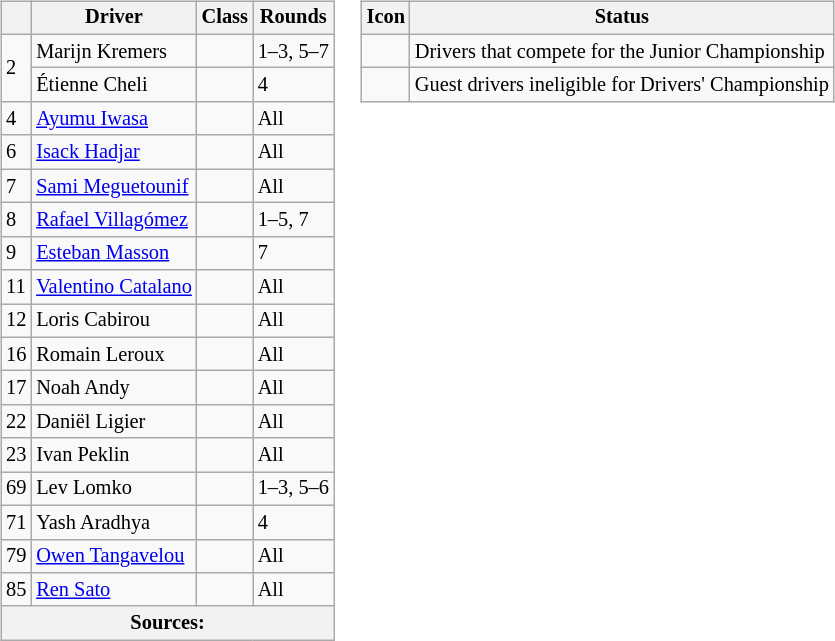<table>
<tr>
<td><br><table class="wikitable" style="font-size: 85%;">
<tr>
<th></th>
<th>Driver</th>
<th>Class</th>
<th>Rounds</th>
</tr>
<tr>
<td rowspan=2>2</td>
<td> Marijn Kremers</td>
<td></td>
<td>1–3, 5–7</td>
</tr>
<tr>
<td> Étienne Cheli</td>
<td style="text-align:center"></td>
<td>4</td>
</tr>
<tr>
<td>4</td>
<td> <a href='#'>Ayumu Iwasa</a></td>
<td></td>
<td>All</td>
</tr>
<tr>
<td>6</td>
<td> <a href='#'>Isack Hadjar</a></td>
<td></td>
<td>All</td>
</tr>
<tr>
<td>7</td>
<td> <a href='#'>Sami Meguetounif</a></td>
<td></td>
<td>All</td>
</tr>
<tr>
<td>8</td>
<td> <a href='#'>Rafael Villagómez</a></td>
<td></td>
<td>1–5, 7</td>
</tr>
<tr>
<td>9</td>
<td> <a href='#'>Esteban Masson</a></td>
<td style="text-align:center"></td>
<td>7</td>
</tr>
<tr>
<td>11</td>
<td> <a href='#'>Valentino Catalano</a></td>
<td style="text-align:center"></td>
<td>All</td>
</tr>
<tr>
<td>12</td>
<td> Loris Cabirou</td>
<td></td>
<td>All</td>
</tr>
<tr>
<td>16</td>
<td> Romain Leroux</td>
<td></td>
<td>All</td>
</tr>
<tr>
<td>17</td>
<td> Noah Andy</td>
<td></td>
<td>All</td>
</tr>
<tr>
<td>22</td>
<td> Daniël Ligier</td>
<td style="text-align:center"></td>
<td>All</td>
</tr>
<tr>
<td>23</td>
<td> Ivan Peklin</td>
<td></td>
<td>All</td>
</tr>
<tr>
<td>69</td>
<td> Lev Lomko</td>
<td></td>
<td>1–3, 5–6</td>
</tr>
<tr>
<td>71</td>
<td> Yash Aradhya</td>
<td style="text-align:center"></td>
<td>4</td>
</tr>
<tr>
<td>79</td>
<td> <a href='#'>Owen Tangavelou</a></td>
<td></td>
<td>All</td>
</tr>
<tr>
<td>85</td>
<td> <a href='#'>Ren Sato</a></td>
<td></td>
<td>All</td>
</tr>
<tr>
<th colspan=4>Sources:</th>
</tr>
</table>
</td>
<td style="vertical-align:top"><br><table class="wikitable" style="font-size: 85%;">
<tr>
<th>Icon</th>
<th>Status</th>
</tr>
<tr>
<td style="text-align:center"></td>
<td>Drivers that compete for the Junior Championship</td>
</tr>
<tr>
<td style="text-align:center"></td>
<td>Guest drivers ineligible for Drivers' Championship</td>
</tr>
</table>
</td>
</tr>
</table>
